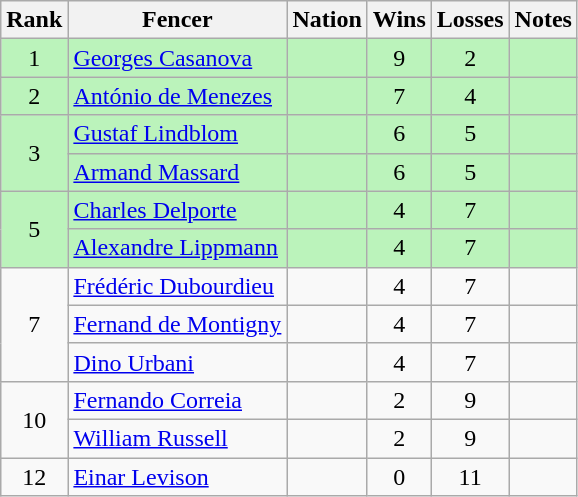<table class="wikitable sortable" style="text-align:center">
<tr>
<th>Rank</th>
<th>Fencer</th>
<th>Nation</th>
<th>Wins</th>
<th>Losses</th>
<th>Notes</th>
</tr>
<tr bgcolor=bbf3bb>
<td>1</td>
<td align=left><a href='#'>Georges Casanova</a></td>
<td align=left></td>
<td>9</td>
<td>2</td>
<td></td>
</tr>
<tr bgcolor=bbf3bb>
<td>2</td>
<td align=left><a href='#'>António de Menezes</a></td>
<td align=left></td>
<td>7</td>
<td>4</td>
<td></td>
</tr>
<tr bgcolor=bbf3bb>
<td rowspan=2>3</td>
<td align=left><a href='#'>Gustaf Lindblom</a></td>
<td align=left></td>
<td>6</td>
<td>5</td>
<td></td>
</tr>
<tr bgcolor=bbf3bb>
<td align=left><a href='#'>Armand Massard</a></td>
<td align=left></td>
<td>6</td>
<td>5</td>
<td></td>
</tr>
<tr bgcolor=bbf3bb>
<td rowspan=2>5</td>
<td align=left><a href='#'>Charles Delporte</a></td>
<td align=left></td>
<td>4</td>
<td>7</td>
<td></td>
</tr>
<tr bgcolor=bbf3bb>
<td align=left><a href='#'>Alexandre Lippmann</a></td>
<td align=left></td>
<td>4</td>
<td>7</td>
<td></td>
</tr>
<tr>
<td rowspan=3>7</td>
<td align=left><a href='#'>Frédéric Dubourdieu</a></td>
<td align=left></td>
<td>4</td>
<td>7</td>
<td></td>
</tr>
<tr>
<td align=left><a href='#'>Fernand de Montigny</a></td>
<td align=left></td>
<td>4</td>
<td>7</td>
<td></td>
</tr>
<tr>
<td align=left><a href='#'>Dino Urbani</a></td>
<td align=left></td>
<td>4</td>
<td>7</td>
<td></td>
</tr>
<tr>
<td rowspan=2>10</td>
<td align=left><a href='#'>Fernando Correia</a></td>
<td align=left></td>
<td>2</td>
<td>9</td>
<td></td>
</tr>
<tr>
<td align=left><a href='#'>William Russell</a></td>
<td align=left></td>
<td>2</td>
<td>9</td>
<td></td>
</tr>
<tr>
<td>12</td>
<td align=left><a href='#'>Einar Levison</a></td>
<td align=left></td>
<td>0</td>
<td>11</td>
<td></td>
</tr>
</table>
